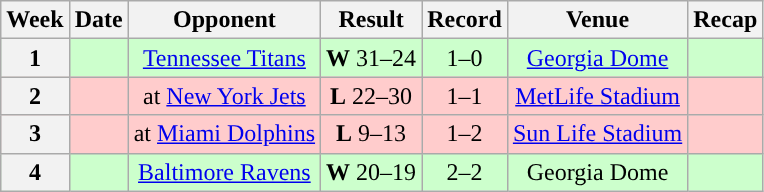<table class="wikitable" style="text-align:center">
<tr>
<th>Week</th>
<th>Date</th>
<th>Opponent</th>
<th>Result</th>
<th>Record</th>
<th>Venue</th>
<th>Recap</th>
</tr>
<tr style="background:#cfc">
<th>1</th>
<td></td>
<td><a href='#'>Tennessee Titans</a></td>
<td><strong>W</strong> 31–24</td>
<td>1–0</td>
<td><a href='#'>Georgia Dome</a></td>
<td></td>
</tr>
<tr style="background:#fcc">
<th>2</th>
<td></td>
<td>at <a href='#'>New York Jets</a></td>
<td><strong>L</strong> 22–30</td>
<td>1–1</td>
<td><a href='#'>MetLife Stadium</a></td>
<td></td>
</tr>
<tr style="background:#fcc">
<th>3</th>
<td></td>
<td>at <a href='#'>Miami Dolphins</a></td>
<td><strong>L</strong> 9–13</td>
<td>1–2</td>
<td><a href='#'>Sun Life Stadium</a></td>
<td></td>
</tr>
<tr style="background:#cfc">
<th>4</th>
<td></td>
<td><a href='#'>Baltimore Ravens</a></td>
<td><strong>W</strong> 20–19</td>
<td>2–2</td>
<td>Georgia Dome</td>
<td></td>
</tr>
</table>
